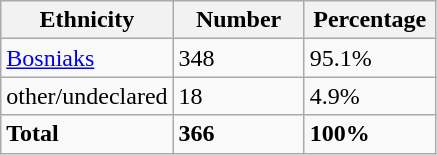<table class="wikitable">
<tr>
<th width="100px">Ethnicity</th>
<th width="80px">Number</th>
<th width="80px">Percentage</th>
</tr>
<tr>
<td><a href='#'>Bosniaks</a></td>
<td>348</td>
<td>95.1%</td>
</tr>
<tr>
<td>other/undeclared</td>
<td>18</td>
<td>4.9%</td>
</tr>
<tr>
<td><strong>Total</strong></td>
<td><strong>366</strong></td>
<td><strong>100%</strong></td>
</tr>
</table>
